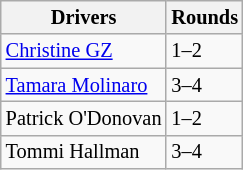<table class="wikitable" style="font-size: 85%">
<tr>
<th>Drivers</th>
<th>Rounds</th>
</tr>
<tr>
<td> <a href='#'>Christine GZ</a></td>
<td>1–2</td>
</tr>
<tr>
<td> <a href='#'>Tamara Molinaro</a></td>
<td>3–4</td>
</tr>
<tr>
<td> Patrick O'Donovan</td>
<td>1–2</td>
</tr>
<tr>
<td> Tommi Hallman</td>
<td>3–4</td>
</tr>
</table>
